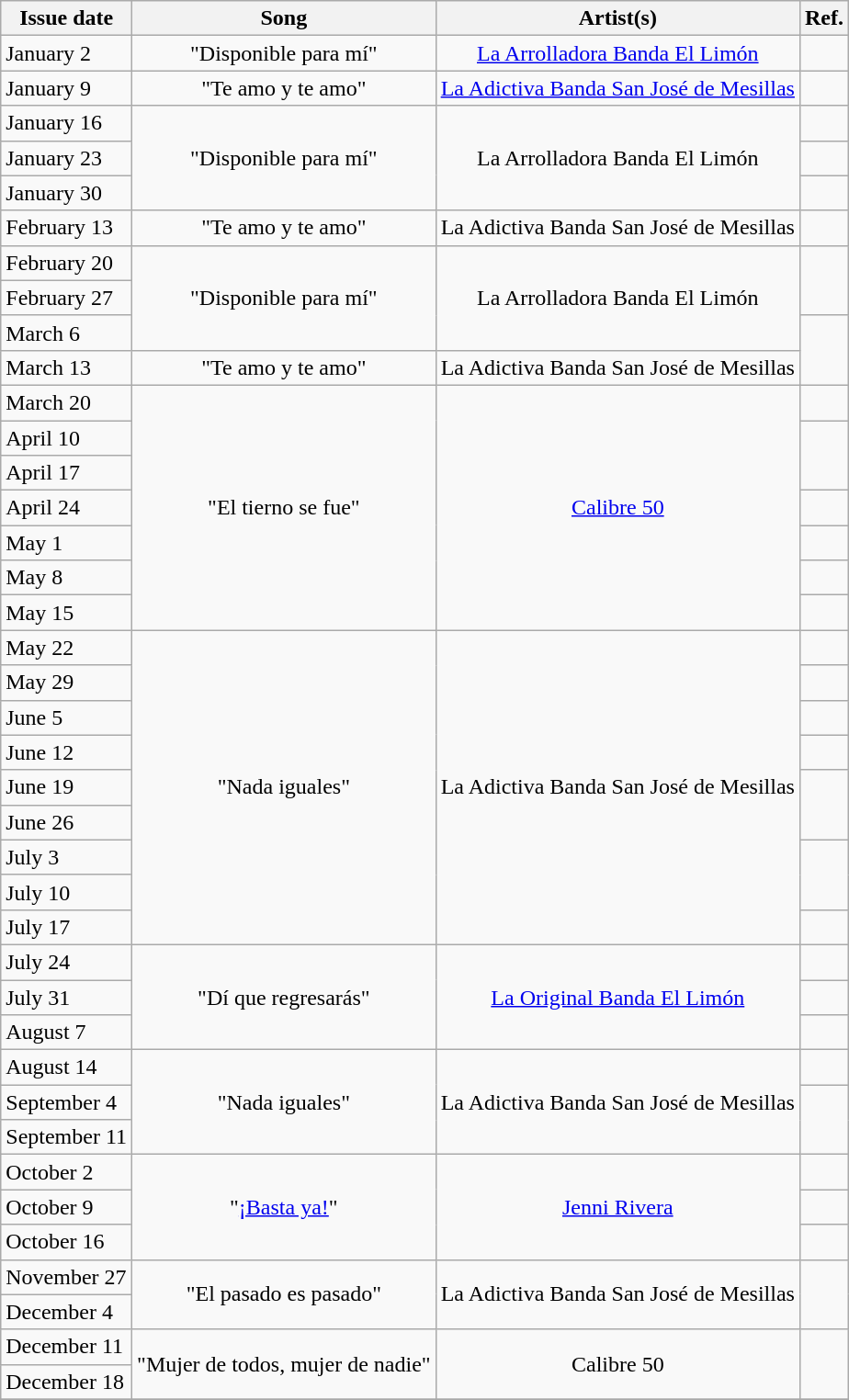<table class="wikitable">
<tr>
<th>Issue date</th>
<th>Song</th>
<th>Artist(s)</th>
<th>Ref.</th>
</tr>
<tr>
<td>January 2</td>
<td style="text-align: center;" rowspan="1">"Disponible para mí"</td>
<td style="text-align: center;" rowspan="1"><a href='#'>La Arrolladora Banda El Limón</a></td>
<td style="text-align: center;"></td>
</tr>
<tr>
<td>January 9</td>
<td style="text-align: center;" rowspan="1">"Te amo y te amo"</td>
<td style="text-align: center;" rowspan="1"><a href='#'>La Adictiva Banda San José de Mesillas</a></td>
<td style="text-align: center;"></td>
</tr>
<tr>
<td>January 16</td>
<td style="text-align: center;" rowspan="3">"Disponible para mí"</td>
<td style="text-align: center;" rowspan="3">La Arrolladora Banda El Limón</td>
<td style="text-align: center;"></td>
</tr>
<tr>
<td>January 23</td>
<td style="text-align: center;"></td>
</tr>
<tr>
<td>January 30</td>
<td style="text-align: center;"></td>
</tr>
<tr>
<td>February 13</td>
<td style="text-align: center;" rowspan="1">"Te amo y te amo"</td>
<td style="text-align: center;" rowspan="1">La Adictiva Banda San José de Mesillas</td>
<td style="text-align: center;"></td>
</tr>
<tr>
<td>February 20</td>
<td style="text-align: center;" rowspan="3">"Disponible para mí"</td>
<td style="text-align: center;" rowspan="3">La Arrolladora Banda El Limón</td>
<td style="text-align: center;" rowspan="2"></td>
</tr>
<tr>
<td>February 27</td>
</tr>
<tr>
<td>March 6</td>
<td style="text-align: center;" rowspan="2"></td>
</tr>
<tr>
<td>March 13</td>
<td style="text-align: center;" rowspan="1">"Te amo y te amo"</td>
<td style="text-align: center;" rowspan="1">La Adictiva Banda San José de Mesillas</td>
</tr>
<tr>
<td>March 20</td>
<td style="text-align: center;" rowspan="7">"El tierno se fue"</td>
<td style="text-align: center;" rowspan="7"><a href='#'>Calibre 50</a></td>
<td style="text-align: center;"></td>
</tr>
<tr>
<td>April 10</td>
<td style="text-align: center;" rowspan="2"></td>
</tr>
<tr>
<td>April 17</td>
</tr>
<tr>
<td>April 24</td>
<td style="text-align: center;"></td>
</tr>
<tr>
<td>May 1</td>
<td style="text-align: center;"></td>
</tr>
<tr>
<td>May 8</td>
<td style="text-align: center;"></td>
</tr>
<tr>
<td>May 15</td>
<td style="text-align: center;"></td>
</tr>
<tr>
<td>May 22</td>
<td style="text-align: center;" rowspan="9">"Nada iguales"</td>
<td style="text-align: center;" rowspan="9">La Adictiva Banda San José de Mesillas</td>
<td style="text-align: center;"></td>
</tr>
<tr>
<td>May 29</td>
<td style="text-align: center;"></td>
</tr>
<tr>
<td>June 5</td>
<td style="text-align: center;"></td>
</tr>
<tr>
<td>June 12</td>
<td style="text-align: center;"></td>
</tr>
<tr>
<td>June 19</td>
<td style="text-align: center;" rowspan="2"></td>
</tr>
<tr>
<td>June 26</td>
</tr>
<tr>
<td>July 3</td>
<td style="text-align: center;" rowspan="2"></td>
</tr>
<tr>
<td>July 10</td>
</tr>
<tr>
<td>July 17</td>
<td style="text-align: center;"></td>
</tr>
<tr>
<td>July 24</td>
<td style="text-align: center;" rowspan="3">"Dí que regresarás"</td>
<td style="text-align: center;" rowspan="3"><a href='#'>La Original Banda El Limón</a></td>
<td style="text-align: center;"></td>
</tr>
<tr>
<td>July 31</td>
<td style="text-align: center;"></td>
</tr>
<tr>
<td>August 7</td>
<td style="text-align: center;"></td>
</tr>
<tr>
<td>August 14</td>
<td style="text-align: center;" rowspan="3">"Nada iguales"</td>
<td style="text-align: center;" rowspan="3">La Adictiva Banda San José de Mesillas</td>
<td style="text-align: center;"></td>
</tr>
<tr>
<td>September 4</td>
<td style="text-align: center;" rowspan="2"></td>
</tr>
<tr>
<td>September 11</td>
</tr>
<tr>
<td>October 2</td>
<td style="text-align: center;" rowspan="3">"<a href='#'>¡Basta ya!</a>"</td>
<td style="text-align: center;" rowspan="3"><a href='#'>Jenni Rivera</a></td>
<td style="text-align: center;"></td>
</tr>
<tr>
<td>October 9</td>
<td style="text-align: center;"></td>
</tr>
<tr>
<td>October 16</td>
<td style="text-align: center;"></td>
</tr>
<tr>
<td>November 27</td>
<td style="text-align: center;" rowspan="2">"El pasado es pasado"</td>
<td style="text-align: center;" rowspan="2">La Adictiva Banda San José de Mesillas</td>
<td style="text-align: center;" rowspan="2"></td>
</tr>
<tr>
<td>December 4</td>
</tr>
<tr>
<td>December 11</td>
<td style="text-align: center;" rowspan="2">"Mujer de todos, mujer de nadie"</td>
<td style="text-align: center;" rowspan="2">Calibre 50</td>
<td style="text-align: center;" rowspan="2"></td>
</tr>
<tr>
<td>December 18</td>
</tr>
<tr>
</tr>
</table>
